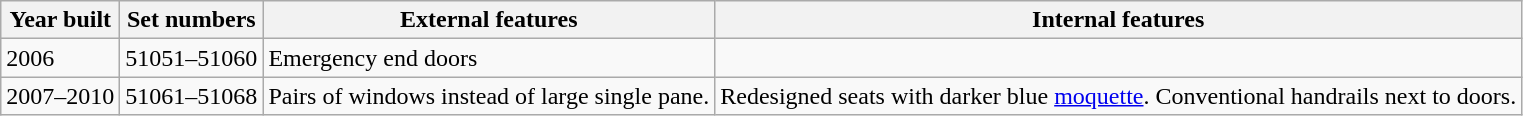<table class="wikitable">
<tr>
<th>Year built</th>
<th>Set numbers</th>
<th>External features</th>
<th>Internal features</th>
</tr>
<tr>
<td>2006</td>
<td>51051–51060</td>
<td>Emergency end doors</td>
<td> </td>
</tr>
<tr>
<td>2007–2010</td>
<td>51061–51068</td>
<td>Pairs of windows instead of large single pane.</td>
<td>Redesigned seats with darker blue <a href='#'>moquette</a>. Conventional handrails next to doors.</td>
</tr>
</table>
